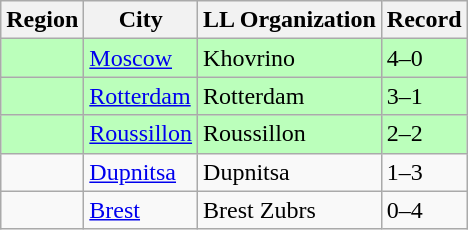<table class="wikitable">
<tr>
<th>Region</th>
<th>City</th>
<th>LL Organization</th>
<th>Record</th>
</tr>
<tr bgcolor=#bbffbb>
<td><strong></strong></td>
<td><a href='#'>Moscow</a></td>
<td>Khovrino</td>
<td>4–0</td>
</tr>
<tr bgcolor=#bbffbb>
<td><strong></strong></td>
<td><a href='#'>Rotterdam</a></td>
<td>Rotterdam</td>
<td>3–1</td>
</tr>
<tr bgcolor=#bbffbb>
<td><strong></strong></td>
<td><a href='#'>Roussillon</a></td>
<td>Roussillon</td>
<td>2–2</td>
</tr>
<tr>
<td><strong></strong></td>
<td><a href='#'>Dupnitsa</a></td>
<td>Dupnitsa</td>
<td>1–3</td>
</tr>
<tr>
<td><strong></strong></td>
<td><a href='#'>Brest</a></td>
<td>Brest Zubrs</td>
<td>0–4</td>
</tr>
</table>
